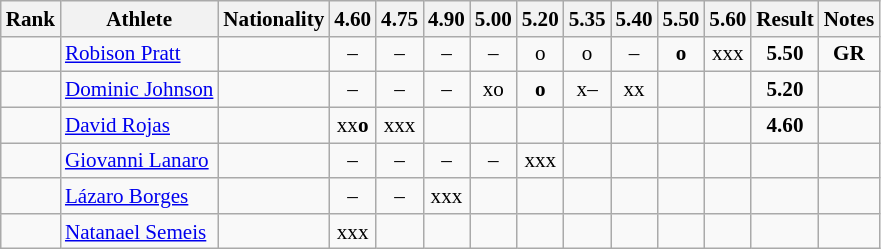<table class="wikitable sortable" style="text-align:center;font-size:88%">
<tr>
<th>Rank</th>
<th>Athlete</th>
<th>Nationality</th>
<th>4.60</th>
<th>4.75</th>
<th>4.90</th>
<th>5.00</th>
<th>5.20</th>
<th>5.35</th>
<th>5.40</th>
<th>5.50</th>
<th>5.60</th>
<th>Result</th>
<th>Notes</th>
</tr>
<tr>
<td></td>
<td align="left"><a href='#'>Robison Pratt</a></td>
<td align=left></td>
<td>–</td>
<td>–</td>
<td>–</td>
<td>–</td>
<td>o</td>
<td>o</td>
<td>–</td>
<td><strong>o</strong></td>
<td>xxx</td>
<td><strong>5.50</strong></td>
<td><strong>GR</strong></td>
</tr>
<tr>
<td></td>
<td align="left"><a href='#'>Dominic Johnson</a></td>
<td align=left></td>
<td>–</td>
<td>–</td>
<td>–</td>
<td>xo</td>
<td><strong>o</strong></td>
<td>x–</td>
<td>xx</td>
<td></td>
<td></td>
<td><strong>5.20</strong></td>
<td></td>
</tr>
<tr>
<td></td>
<td align="left"><a href='#'>David Rojas</a></td>
<td align=left></td>
<td>xx<strong>o</strong></td>
<td>xxx</td>
<td></td>
<td></td>
<td></td>
<td></td>
<td></td>
<td></td>
<td></td>
<td><strong>4.60</strong></td>
<td></td>
</tr>
<tr>
<td></td>
<td align="left"><a href='#'>Giovanni Lanaro</a></td>
<td align=left></td>
<td>–</td>
<td>–</td>
<td>–</td>
<td>–</td>
<td>xxx</td>
<td></td>
<td></td>
<td></td>
<td></td>
<td><strong></strong></td>
<td></td>
</tr>
<tr>
<td></td>
<td align="left"><a href='#'>Lázaro Borges</a></td>
<td align=left></td>
<td>–</td>
<td>–</td>
<td>xxx</td>
<td></td>
<td></td>
<td></td>
<td></td>
<td></td>
<td></td>
<td><strong></strong></td>
<td></td>
</tr>
<tr>
<td></td>
<td align="left"><a href='#'>Natanael Semeis</a></td>
<td align=left></td>
<td>xxx</td>
<td></td>
<td></td>
<td></td>
<td></td>
<td></td>
<td></td>
<td></td>
<td></td>
<td><strong></strong></td>
<td></td>
</tr>
</table>
